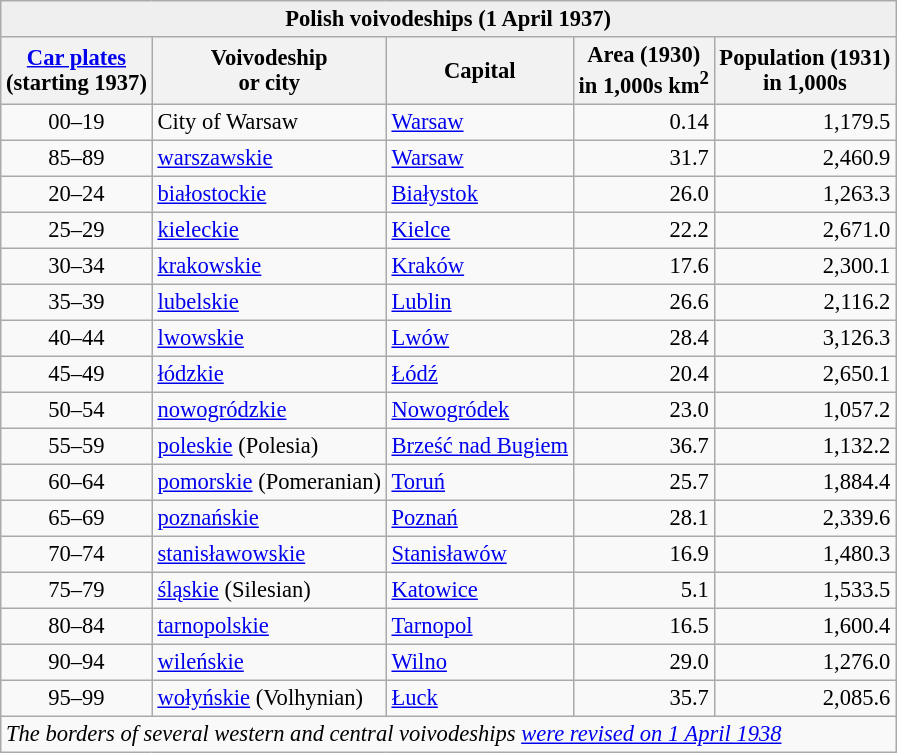<table class="wikitable" style="font-size:94%">
<tr>
<td colspan=6 style="background:#efefef;text-align:center;"><strong>Polish voivodeships (1 April 1937)</strong></td>
</tr>
<tr style="background:#f7f7f7;">
<th><a href='#'>Car plates</a><br>(starting 1937)</th>
<th>Voivodeship<br>or city</th>
<th>Capital</th>
<th>Area (1930)<br>in 1,000s km<sup>2</sup></th>
<th>Population (1931)<br>in 1,000s</th>
</tr>
<tr>
<td align="center">00–19</td>
<td>City of Warsaw</td>
<td><a href='#'>Warsaw</a></td>
<td align="right">0.14</td>
<td align="right">1,179.5</td>
</tr>
<tr>
<td align="center">85–89</td>
<td><a href='#'>warszawskie</a></td>
<td><a href='#'>Warsaw</a></td>
<td align="right">31.7</td>
<td align="right">2,460.9</td>
</tr>
<tr>
<td align="center">20–24</td>
<td><a href='#'>białostockie</a></td>
<td><a href='#'>Białystok</a></td>
<td align="right">26.0</td>
<td align="right">1,263.3</td>
</tr>
<tr>
<td align="center">25–29</td>
<td><a href='#'>kieleckie</a></td>
<td><a href='#'>Kielce</a></td>
<td align="right">22.2</td>
<td align="right">2,671.0</td>
</tr>
<tr>
<td align="center">30–34</td>
<td><a href='#'>krakowskie</a></td>
<td><a href='#'>Kraków</a></td>
<td align="right">17.6</td>
<td align="right">2,300.1</td>
</tr>
<tr>
<td align="center">35–39</td>
<td><a href='#'>lubelskie</a></td>
<td><a href='#'>Lublin</a></td>
<td align="right">26.6</td>
<td align="right">2,116.2</td>
</tr>
<tr>
<td align="center">40–44</td>
<td><a href='#'>lwowskie</a></td>
<td><a href='#'>Lwów</a></td>
<td align="right">28.4</td>
<td align="right">3,126.3</td>
</tr>
<tr>
<td align="center">45–49</td>
<td><a href='#'>łódzkie</a></td>
<td><a href='#'>Łódź</a></td>
<td align="right">20.4</td>
<td align="right">2,650.1</td>
</tr>
<tr>
<td align="center">50–54</td>
<td><a href='#'>nowogródzkie</a></td>
<td><a href='#'>Nowogródek</a></td>
<td align="right">23.0</td>
<td align="right">1,057.2</td>
</tr>
<tr>
<td align="center">55–59</td>
<td><a href='#'>poleskie</a> (Polesia)</td>
<td><a href='#'>Brześć nad Bugiem</a></td>
<td align="right">36.7</td>
<td align="right">1,132.2</td>
</tr>
<tr>
<td align="center">60–64</td>
<td><a href='#'>pomorskie</a> (Pomeranian)</td>
<td><a href='#'>Toruń</a></td>
<td align="right">25.7</td>
<td align="right">1,884.4</td>
</tr>
<tr>
<td align="center">65–69</td>
<td><a href='#'>poznańskie</a></td>
<td><a href='#'>Poznań</a></td>
<td align="right">28.1</td>
<td align="right">2,339.6</td>
</tr>
<tr>
<td align="center">70–74</td>
<td><a href='#'>stanisławowskie</a></td>
<td><a href='#'>Stanisławów</a></td>
<td align="right">16.9</td>
<td align="right">1,480.3</td>
</tr>
<tr>
<td align="center">75–79</td>
<td><a href='#'>śląskie</a> (Silesian)</td>
<td><a href='#'>Katowice</a></td>
<td align="right">5.1</td>
<td align="right">1,533.5</td>
</tr>
<tr>
<td align="center">80–84</td>
<td><a href='#'>tarnopolskie</a></td>
<td><a href='#'>Tarnopol</a></td>
<td align="right">16.5</td>
<td align="right">1,600.4</td>
</tr>
<tr>
<td align="center">90–94</td>
<td><a href='#'>wileńskie</a></td>
<td><a href='#'>Wilno</a></td>
<td align="right">29.0</td>
<td align="right">1,276.0</td>
</tr>
<tr>
<td align="center">95–99</td>
<td><a href='#'>wołyńskie</a> (Volhynian)</td>
<td><a href='#'>Łuck</a></td>
<td align="right">35.7</td>
<td align="right">2,085.6</td>
</tr>
<tr>
<td colspan="5"><em>The borders of several western and central voivodeships <a href='#'>were revised on 1 April 1938</a></em></td>
</tr>
</table>
